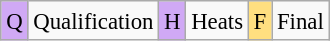<table class="wikitable" style="margin:1em auto; text-align:center; font-size:95%; line-height:1.25em;">
<tr>
<td style="background-color:#D0A9F5;text-align:center;">Q</td>
<td>Qualification</td>
<td style="background-color:#D0A9F5;text-align:center;">H</td>
<td>Heats</td>
<td style="background-color:#FFDF80;text-align:center;">F</td>
<td>Final</td>
</tr>
</table>
